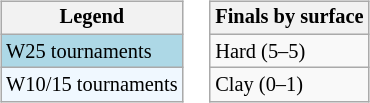<table>
<tr valign=top>
<td><br><table class=wikitable style="font-size:85%">
<tr>
<th>Legend</th>
</tr>
<tr style="background:lightblue;">
<td>W25 tournaments</td>
</tr>
<tr style="background:#f0f8ff;">
<td>W10/15 tournaments</td>
</tr>
</table>
</td>
<td><br><table class=wikitable style="font-size:85%">
<tr>
<th>Finals by surface</th>
</tr>
<tr>
<td>Hard (5–5)</td>
</tr>
<tr>
<td>Clay (0–1)</td>
</tr>
</table>
</td>
</tr>
</table>
